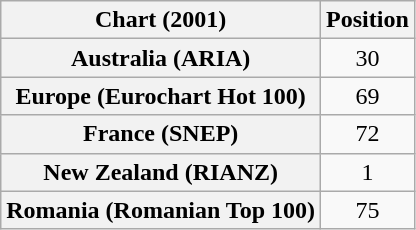<table class="wikitable sortable plainrowheaders" style="text-align:center">
<tr>
<th>Chart (2001)</th>
<th>Position</th>
</tr>
<tr>
<th scope="row">Australia (ARIA)</th>
<td>30</td>
</tr>
<tr>
<th scope="row">Europe (Eurochart Hot 100)</th>
<td>69</td>
</tr>
<tr>
<th scope="row">France (SNEP)</th>
<td>72</td>
</tr>
<tr>
<th scope="row">New Zealand (RIANZ)</th>
<td>1</td>
</tr>
<tr>
<th scope="row">Romania (Romanian Top 100)</th>
<td>75</td>
</tr>
</table>
